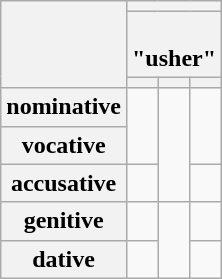<table class="wikitable polytonic">
<tr>
<th rowspan="3"></th>
<th colspan="3"></th>
</tr>
<tr>
<th colspan="3"><br>"usher"</th>
</tr>
<tr>
<th></th>
<th></th>
<th></th>
</tr>
<tr>
<th>nominative</th>
<td rowspan="2"></td>
<td rowspan="3"></td>
<td rowspan="2"></td>
</tr>
<tr>
<th>vocative</th>
</tr>
<tr>
<th>accusative</th>
<td></td>
<td></td>
</tr>
<tr>
<th>genitive</th>
<td></td>
<td rowspan="2"></td>
<td></td>
</tr>
<tr>
<th>dative</th>
<td></td>
<td></td>
</tr>
</table>
